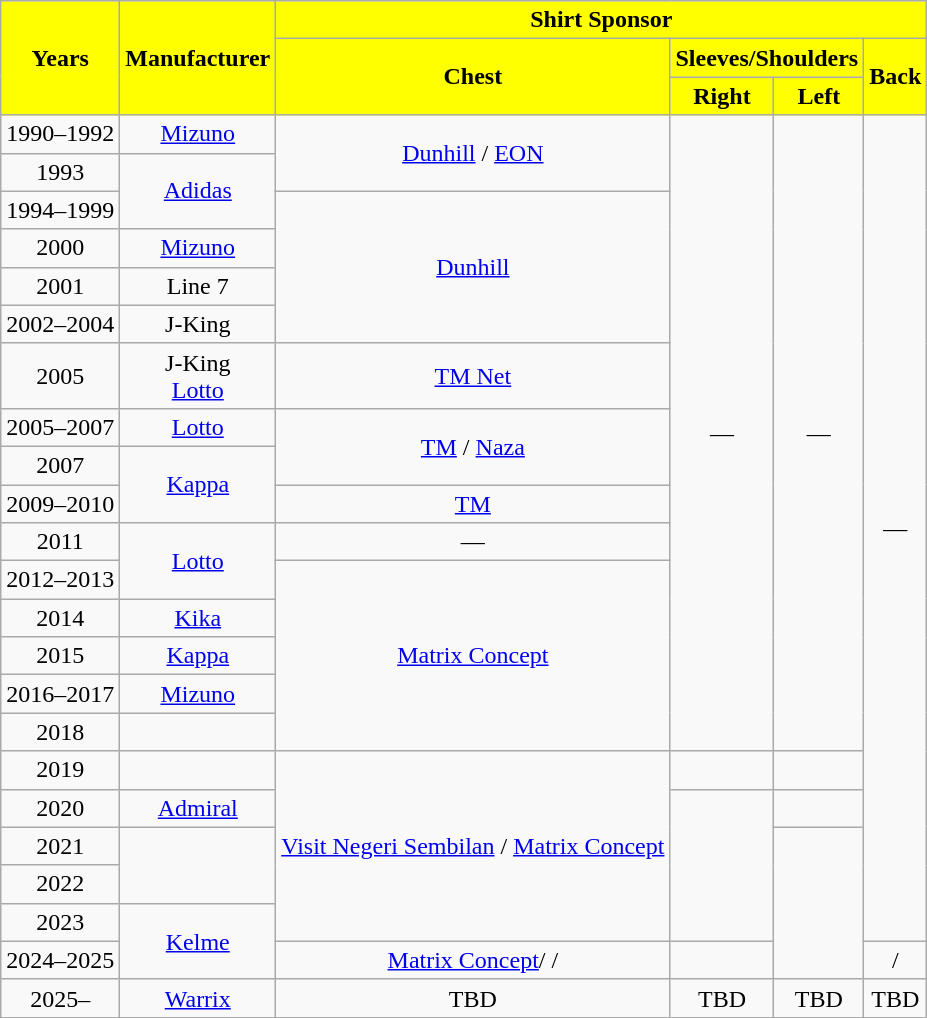<table class="wikitable" style="text-align:center;">
<tr>
<th rowspan="3" style="background:Yellow; color:Black;">Years</th>
<th rowspan="3" style="background:Yellow; color:Black;">Manufacturer</th>
<th colspan="4" style="background:Yellow; color:Black;">Shirt Sponsor</th>
</tr>
<tr>
<th rowspan="2" style="background:Yellow; color:Black;">Chest</th>
<th colspan="2" style="background:Yellow; color:Black;">Sleeves/Shoulders</th>
<th rowspan="2" style="background:Yellow; color:Black;">Back</th>
</tr>
<tr>
<th style="background:Yellow; color:Black;">Right</th>
<th style="background:Yellow; color:Black;">Left</th>
</tr>
<tr>
<td>1990–1992</td>
<td> <a href='#'>Mizuno</a></td>
<td rowspan="2"><a href='#'>Dunhill</a> / <a href='#'>EON</a></td>
<td rowspan="16">—</td>
<td rowspan="16">—</td>
<td rowspan="21">—</td>
</tr>
<tr>
<td>1993</td>
<td rowspan="2"> <a href='#'>Adidas</a></td>
</tr>
<tr>
<td>1994–1999</td>
<td rowspan="4"><a href='#'>Dunhill</a></td>
</tr>
<tr>
<td>2000</td>
<td> <a href='#'>Mizuno</a></td>
</tr>
<tr>
<td>2001</td>
<td> Line 7</td>
</tr>
<tr>
<td>2002–2004</td>
<td> J-King</td>
</tr>
<tr>
<td>2005</td>
<td> J-King <br> <a href='#'>Lotto</a></td>
<td><a href='#'>TM Net</a></td>
</tr>
<tr>
<td>2005–2007</td>
<td> <a href='#'>Lotto</a></td>
<td rowspan="2"><a href='#'>TM</a> / <a href='#'>Naza</a></td>
</tr>
<tr>
<td>2007</td>
<td rowspan="2"> <a href='#'>Kappa</a></td>
</tr>
<tr>
<td>2009–2010</td>
<td><a href='#'>TM</a></td>
</tr>
<tr>
<td>2011</td>
<td rowspan="2"> <a href='#'>Lotto</a></td>
<td>—</td>
</tr>
<tr>
<td>2012–2013</td>
<td rowspan="5"><a href='#'>Matrix Concept</a></td>
</tr>
<tr>
<td>2014</td>
<td> <a href='#'>Kika</a></td>
</tr>
<tr>
<td>2015</td>
<td> <a href='#'>Kappa</a></td>
</tr>
<tr>
<td>2016–2017</td>
<td> <a href='#'>Mizuno</a></td>
</tr>
<tr>
<td>2018</td>
<td> </td>
</tr>
<tr>
<td>2019</td>
<td> </td>
<td rowspan="5"><a href='#'>Visit Negeri Sembilan</a> / <a href='#'>Matrix Concept</a></td>
<td></td>
<td></td>
</tr>
<tr>
<td>2020</td>
<td> <a href='#'>Admiral</a></td>
<td rowspan="4"></td>
<td></td>
</tr>
<tr>
<td>2021</td>
<td rowspan="2">  </td>
<td rowspan="4"></td>
</tr>
<tr>
<td>2022</td>
</tr>
<tr>
<td>2023</td>
<td rowspan="2"> <a href='#'>Kelme</a></td>
</tr>
<tr>
<td>2024–2025</td>
<td><a href='#'>Matrix Concept</a>/  / </td>
<td></td>
<td> / </td>
</tr>
<tr>
<td>2025–</td>
<td> <a href='#'>Warrix</a></td>
<td>TBD</td>
<td>TBD</td>
<td>TBD</td>
<td>TBD</td>
</tr>
</table>
